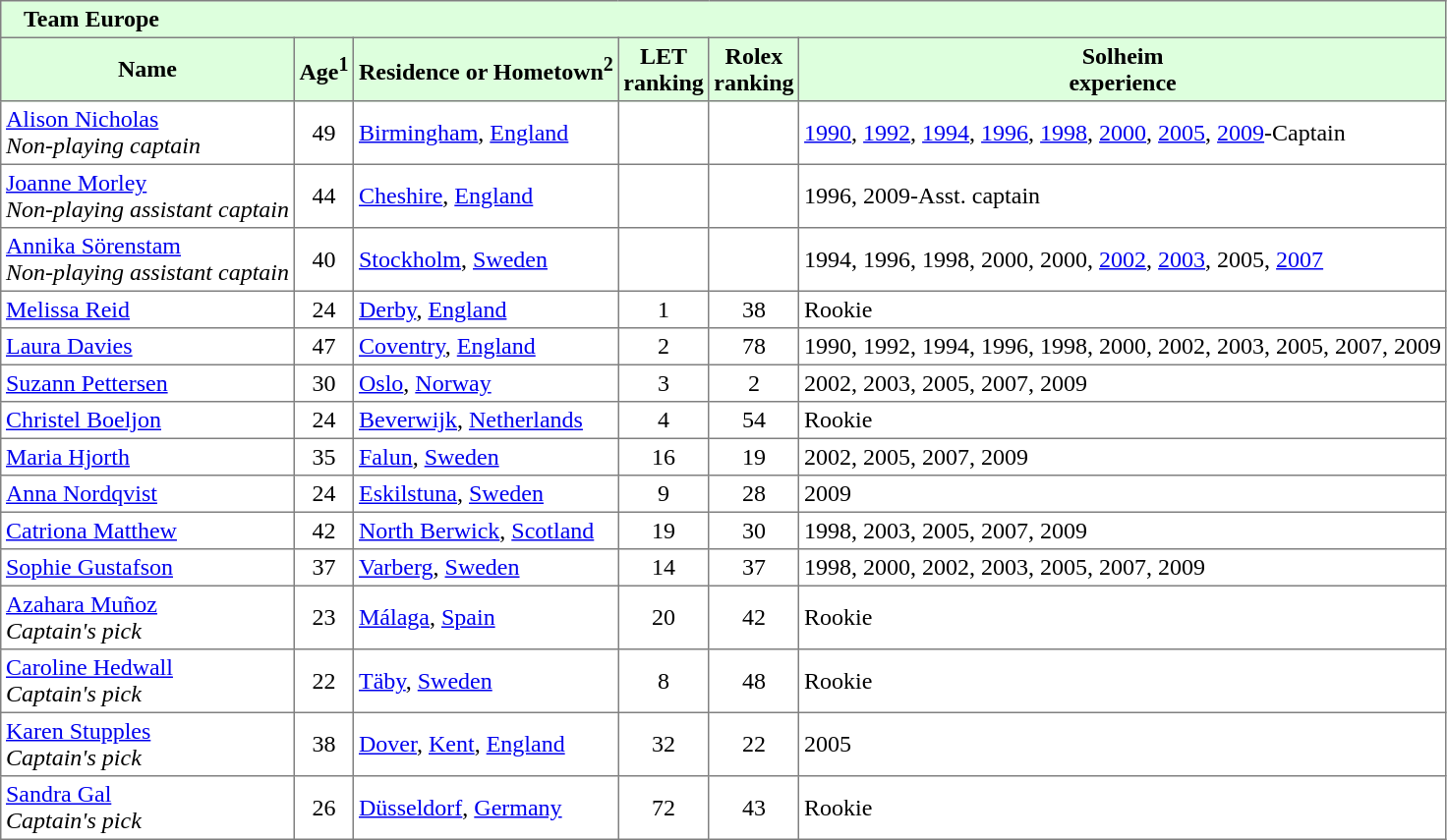<table border="1" cellpadding="3" style="border-collapse: collapse;">
<tr style="background:#dfd;">
<td colspan=6>    <strong>Team Europe</strong></td>
</tr>
<tr style="background:#dfd;">
<th>Name</th>
<th>Age<sup>1</sup></th>
<th>Residence or Hometown<sup>2</sup></th>
<th>LET<br> ranking</th>
<th>Rolex<br> ranking</th>
<th>Solheim<br>experience</th>
</tr>
<tr>
<td> <a href='#'>Alison Nicholas</a><br><em>Non-playing captain</em></td>
<td align="center">49</td>
<td><a href='#'>Birmingham</a>, <a href='#'>England</a></td>
<td></td>
<td></td>
<td><a href='#'>1990</a>, <a href='#'>1992</a>, <a href='#'>1994</a>, <a href='#'>1996</a>, <a href='#'>1998</a>, <a href='#'>2000</a>, <a href='#'>2005</a>, <a href='#'>2009</a>-Captain</td>
</tr>
<tr>
<td> <a href='#'>Joanne Morley</a><br><em>Non-playing assistant captain</em></td>
<td align="center">44</td>
<td><a href='#'>Cheshire</a>, <a href='#'>England</a></td>
<td></td>
<td></td>
<td>1996, 2009-Asst. captain</td>
</tr>
<tr>
<td> <a href='#'>Annika Sörenstam</a><br><em>Non-playing assistant captain</em></td>
<td align="center">40</td>
<td><a href='#'>Stockholm</a>, <a href='#'>Sweden</a></td>
<td></td>
<td></td>
<td>1994, 1996, 1998, 2000, 2000, <a href='#'>2002</a>, <a href='#'>2003</a>, 2005, <a href='#'>2007</a></td>
</tr>
<tr>
<td> <a href='#'>Melissa Reid</a></td>
<td align="center">24</td>
<td><a href='#'>Derby</a>, <a href='#'>England</a></td>
<td align="center">1</td>
<td align="center">38</td>
<td>Rookie</td>
</tr>
<tr>
<td> <a href='#'>Laura Davies</a></td>
<td align="center">47</td>
<td><a href='#'>Coventry</a>, <a href='#'>England</a></td>
<td align="center">2</td>
<td align="center">78</td>
<td>1990, 1992, 1994, 1996, 1998, 2000, 2002, 2003, 2005, 2007, 2009</td>
</tr>
<tr>
<td> <a href='#'>Suzann Pettersen</a></td>
<td align="center">30</td>
<td><a href='#'>Oslo</a>, <a href='#'>Norway</a></td>
<td align="center">3</td>
<td align="center">2</td>
<td>2002, 2003, 2005, 2007, 2009</td>
</tr>
<tr>
<td> <a href='#'>Christel Boeljon</a></td>
<td align="center">24</td>
<td><a href='#'>Beverwijk</a>, <a href='#'>Netherlands</a></td>
<td align="center">4</td>
<td align="center">54</td>
<td>Rookie</td>
</tr>
<tr>
<td> <a href='#'>Maria Hjorth</a></td>
<td align="center">35</td>
<td><a href='#'>Falun</a>, <a href='#'>Sweden</a></td>
<td align="center">16</td>
<td align="center">19</td>
<td>2002, 2005, 2007, 2009</td>
</tr>
<tr>
<td> <a href='#'>Anna Nordqvist</a></td>
<td align="center">24</td>
<td><a href='#'>Eskilstuna</a>, <a href='#'>Sweden</a></td>
<td align="center">9</td>
<td align="center">28</td>
<td>2009</td>
</tr>
<tr>
<td> <a href='#'>Catriona Matthew</a></td>
<td align="center">42</td>
<td><a href='#'>North Berwick</a>, <a href='#'>Scotland</a></td>
<td align="center">19</td>
<td align="center">30</td>
<td>1998, 2003, 2005, 2007, 2009</td>
</tr>
<tr>
<td> <a href='#'>Sophie Gustafson</a></td>
<td align="center">37</td>
<td><a href='#'>Varberg</a>, <a href='#'>Sweden</a></td>
<td align="center">14</td>
<td align="center">37</td>
<td>1998, 2000, 2002, 2003, 2005, 2007, 2009</td>
</tr>
<tr>
<td> <a href='#'>Azahara Muñoz</a><br><em>Captain's pick</em></td>
<td align="center">23</td>
<td><a href='#'>Málaga</a>, <a href='#'>Spain</a></td>
<td align="center">20</td>
<td align="center">42</td>
<td>Rookie</td>
</tr>
<tr>
<td> <a href='#'>Caroline Hedwall</a><br><em>Captain's pick</em></td>
<td align="center">22</td>
<td><a href='#'>Täby</a>, <a href='#'>Sweden</a></td>
<td align="center">8</td>
<td align="center">48</td>
<td>Rookie</td>
</tr>
<tr>
<td> <a href='#'>Karen Stupples</a><br><em>Captain's pick</em></td>
<td align="center">38</td>
<td><a href='#'>Dover</a>, <a href='#'>Kent</a>, <a href='#'>England</a></td>
<td align="center">32</td>
<td align="center">22</td>
<td>2005</td>
</tr>
<tr>
<td> <a href='#'>Sandra Gal</a><br><em>Captain's pick</em></td>
<td align="center">26</td>
<td><a href='#'>Düsseldorf</a>, <a href='#'>Germany</a></td>
<td align="center">72</td>
<td align="center">43</td>
<td>Rookie</td>
</tr>
</table>
